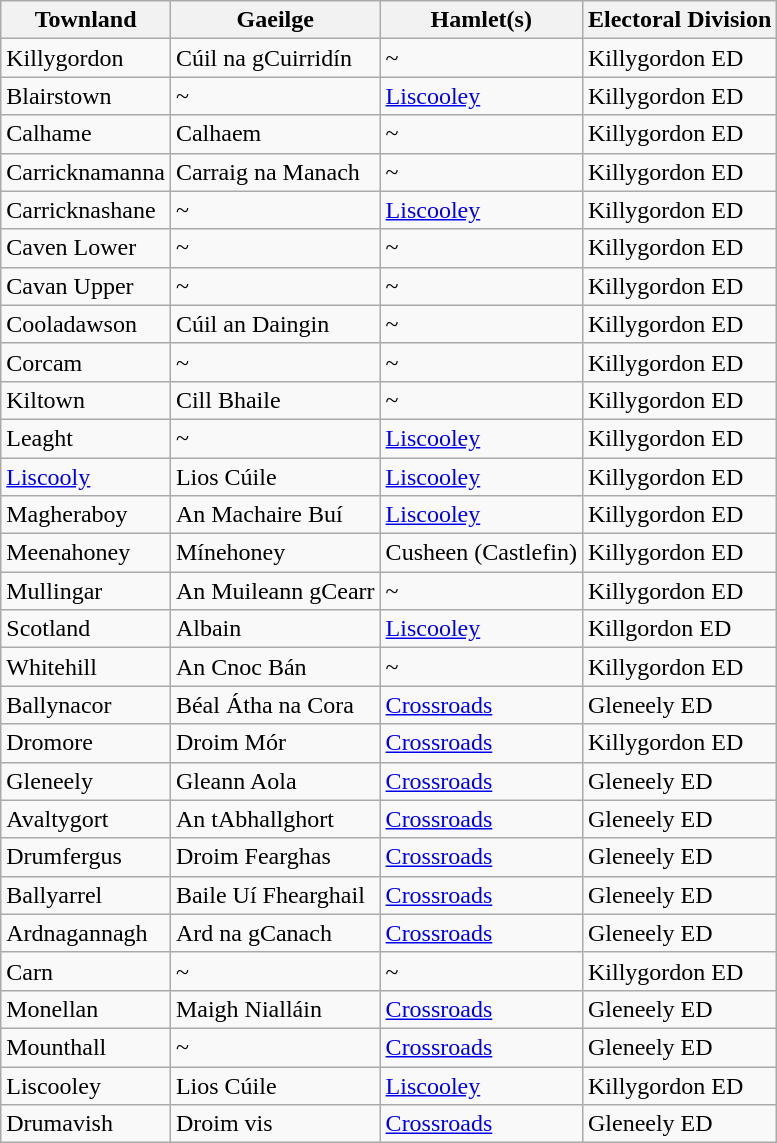<table class="wikitable">
<tr>
<th>Townland</th>
<th>Gaeilge</th>
<th>Hamlet(s)</th>
<th>Electoral Division</th>
</tr>
<tr>
<td>Killygordon</td>
<td>Cúil na gCuirridín</td>
<td>~</td>
<td>Killygordon ED</td>
</tr>
<tr>
<td>Blairstown</td>
<td>~</td>
<td><a href='#'>Liscooley</a></td>
<td>Killygordon ED</td>
</tr>
<tr>
<td>Calhame</td>
<td>Calhaem</td>
<td>~</td>
<td>Killygordon ED</td>
</tr>
<tr>
<td>Carricknamanna</td>
<td>Carraig na Manach</td>
<td>~</td>
<td>Killygordon ED</td>
</tr>
<tr>
<td>Carricknashane</td>
<td>~</td>
<td><a href='#'>Liscooley</a></td>
<td>Killygordon ED</td>
</tr>
<tr>
<td>Caven Lower</td>
<td>~</td>
<td>~</td>
<td>Killygordon ED</td>
</tr>
<tr>
<td>Cavan Upper</td>
<td>~</td>
<td>~</td>
<td>Killygordon  ED</td>
</tr>
<tr>
<td>Cooladawson</td>
<td>Cúil an Daingin</td>
<td>~</td>
<td>Killygordon ED</td>
</tr>
<tr>
<td>Corcam</td>
<td>~</td>
<td>~</td>
<td>Killygordon ED</td>
</tr>
<tr>
<td>Kiltown</td>
<td>Cill Bhaile</td>
<td>~</td>
<td>Killygordon ED</td>
</tr>
<tr>
<td>Leaght</td>
<td>~</td>
<td><a href='#'>Liscooley</a></td>
<td>Killygordon ED</td>
</tr>
<tr>
<td><a href='#'>Liscooly</a></td>
<td>Lios Cúile</td>
<td><a href='#'>Liscooley</a></td>
<td>Killygordon ED</td>
</tr>
<tr>
<td>Magheraboy</td>
<td>An Machaire Buí</td>
<td><a href='#'>Liscooley</a></td>
<td>Killygordon ED</td>
</tr>
<tr>
<td>Meenahoney</td>
<td>Mínehoney</td>
<td>Cusheen (Castlefin)</td>
<td>Killygordon ED</td>
</tr>
<tr>
<td>Mullingar</td>
<td>An Muileann gCearr</td>
<td>~</td>
<td>Killygordon ED</td>
</tr>
<tr>
<td>Scotland</td>
<td>Albain</td>
<td><a href='#'>Liscooley</a></td>
<td>Killgordon ED</td>
</tr>
<tr>
<td>Whitehill</td>
<td>An Cnoc Bán</td>
<td>~</td>
<td>Killygordon ED</td>
</tr>
<tr>
<td>Ballynacor</td>
<td>Béal Átha na Cora</td>
<td><a href='#'>Crossroads</a></td>
<td>Gleneely ED</td>
</tr>
<tr>
<td>Dromore</td>
<td>Droim Mór</td>
<td><a href='#'>Crossroads</a></td>
<td>Killygordon ED</td>
</tr>
<tr>
<td>Gleneely</td>
<td>Gleann Aola</td>
<td><a href='#'>Crossroads</a></td>
<td>Gleneely ED</td>
</tr>
<tr>
<td>Avaltygort</td>
<td>An tAbhallghort</td>
<td><a href='#'>Crossroads</a></td>
<td>Gleneely ED</td>
</tr>
<tr>
<td>Drumfergus</td>
<td>Droim Fearghas</td>
<td><a href='#'>Crossroads</a></td>
<td>Gleneely ED</td>
</tr>
<tr>
<td>Ballyarrel</td>
<td>Baile Uí Fhearghail</td>
<td><a href='#'>Crossroads</a></td>
<td>Gleneely ED</td>
</tr>
<tr>
<td>Ardnagannagh</td>
<td>Ard na gCanach</td>
<td><a href='#'>Crossroads</a></td>
<td>Gleneely ED</td>
</tr>
<tr>
<td>Carn</td>
<td>~</td>
<td>~</td>
<td>Killygordon ED</td>
</tr>
<tr>
<td>Monellan</td>
<td>Maigh Nialláin</td>
<td><a href='#'>Crossroads</a></td>
<td>Gleneely ED</td>
</tr>
<tr>
<td>Mounthall</td>
<td>~</td>
<td><a href='#'>Crossroads</a></td>
<td>Gleneely ED</td>
</tr>
<tr>
<td>Liscooley</td>
<td>Lios Cúile</td>
<td><a href='#'>Liscooley</a></td>
<td>Killygordon ED</td>
</tr>
<tr>
<td>Drumavish</td>
<td>Droim vis</td>
<td><a href='#'>Crossroads</a></td>
<td>Gleneely ED</td>
</tr>
</table>
